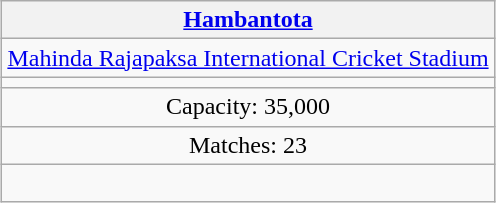<table class="wikitable" style="margin:1em auto; text-align:center;">
<tr>
<th width:"33%"><a href='#'>Hambantota</a></th>
</tr>
<tr>
<td><a href='#'>Mahinda Rajapaksa International Cricket Stadium</a></td>
</tr>
<tr>
<td></td>
</tr>
<tr>
<td>Capacity: 35,000</td>
</tr>
<tr>
<td>Matches: 23</td>
</tr>
<tr>
<td colspan="3"><br><div></div></td>
</tr>
</table>
